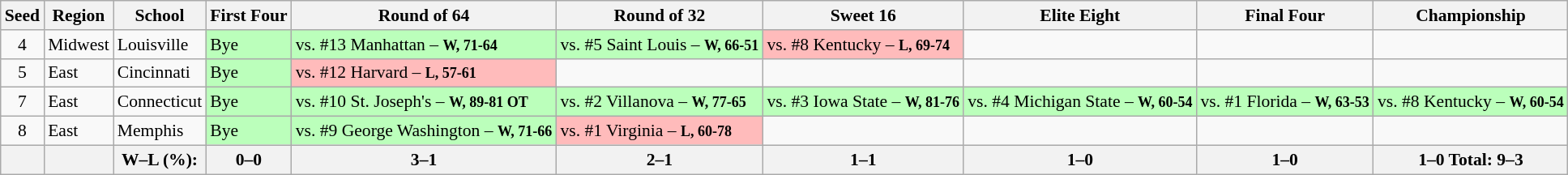<table class="sortable wikitable" style="white-space:nowrap; font-size:90%">
<tr>
<th>Seed</th>
<th>Region</th>
<th>School</th>
<th>First Four</th>
<th>Round of 64</th>
<th>Round of 32</th>
<th>Sweet 16</th>
<th>Elite Eight</th>
<th>Final Four</th>
<th>Championship</th>
</tr>
<tr>
<td align=center>4</td>
<td>Midwest</td>
<td>Louisville</td>
<td style="background:#bfb;">Bye</td>
<td style="background:#bfb;">vs. #13 Manhattan – <small><strong>W, 71-64</strong></small></td>
<td style="background:#bfb;">vs. #5 Saint Louis – <small><strong>W, 66-51</strong></small></td>
<td style="background:#fbb;">vs. #8 Kentucky – <small><strong>L, 69-74</strong></small></td>
<td></td>
<td></td>
<td></td>
</tr>
<tr>
<td align=center>5</td>
<td>East</td>
<td>Cincinnati</td>
<td style="background:#bfb;">Bye</td>
<td style="background:#fbb;">vs. #12 Harvard – <small><strong>L, 57-61</strong></small></td>
<td></td>
<td></td>
<td></td>
<td></td>
<td></td>
</tr>
<tr>
<td align=center>7</td>
<td>East</td>
<td>Connecticut</td>
<td style="background:#bfb;">Bye</td>
<td style="background:#bfb;">vs. #10 St. Joseph's – <small><strong>W, 89-81 OT</strong></small></td>
<td style="background:#bfb;">vs. #2 Villanova – <small><strong>W, 77-65</strong></small></td>
<td style="background:#bfb;">vs. #3 Iowa State – <small><strong>W, 81-76</strong></small></td>
<td style="background:#bfb;">vs. #4 Michigan State – <small><strong>W, 60-54</strong></small></td>
<td style="background:#bfb;">vs. #1 Florida – <small><strong>W, 63-53</strong></small></td>
<td style="background:#bfb;">vs. #8 Kentucky – <small><strong>W, 60-54</strong></small></td>
</tr>
<tr>
<td align=center>8</td>
<td>East</td>
<td>Memphis</td>
<td style="background:#bfb;">Bye</td>
<td style="background:#bfb;">vs. #9 George Washington – <small><strong>W, 71-66</strong></small></td>
<td style="background:#fbb;">vs. #1 Virginia – <small><strong>L, 60-78</strong></small></td>
<td></td>
<td></td>
<td></td>
<td></td>
</tr>
<tr>
<th></th>
<th></th>
<th>W–L (%):</th>
<th>0–0 </th>
<th>3–1 </th>
<th>2–1 </th>
<th>1–1 </th>
<th>1–0 </th>
<th>1–0 </th>
<th>1–0  Total: 9–3 </th>
</tr>
</table>
